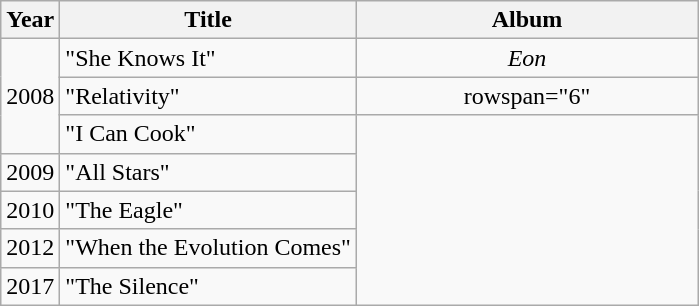<table class="wikitable" style="text-align:center;">
<tr>
<th scope="col">Year</th>
<th scope="col">Title</th>
<th scope="col" width="220">Album</th>
</tr>
<tr>
<td rowspan="3">2008</td>
<td align="left">"She Knows It"</td>
<td><em>Eon</em></td>
</tr>
<tr>
<td align="left">"Relativity"</td>
<td>rowspan="6" </td>
</tr>
<tr>
<td align="left">"I Can Cook"</td>
</tr>
<tr>
<td>2009</td>
<td align="left">"All Stars"</td>
</tr>
<tr>
<td>2010</td>
<td align="left">"The Eagle"</td>
</tr>
<tr>
<td>2012</td>
<td align="left">"When the Evolution Comes"</td>
</tr>
<tr>
<td>2017</td>
<td align="left">"The Silence"</td>
</tr>
</table>
